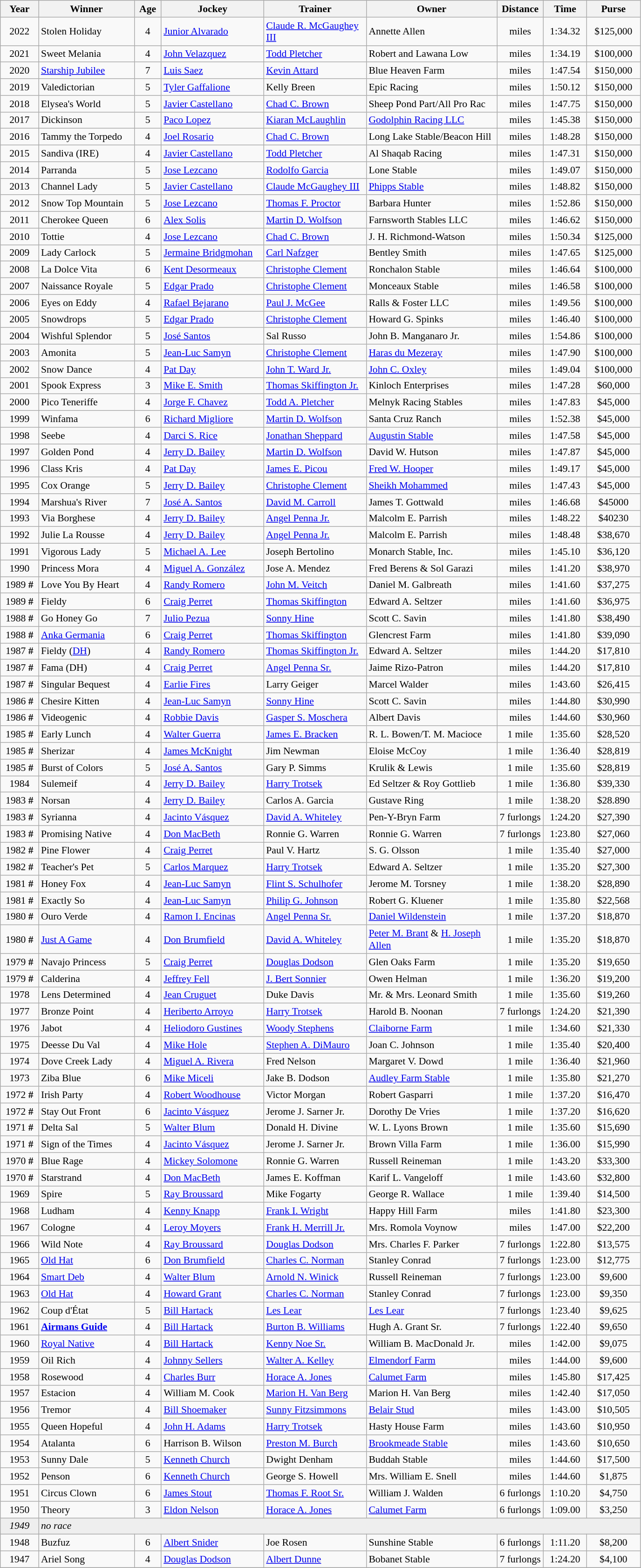<table class="wikitable sortable" style="font-size:90%">
<tr>
<th style="width:48px">Year</th>
<th style="width:130px">Winner</th>
<th style="width:32px">Age</th>
<th style="width:140px">Jockey</th>
<th style="width:140px">Trainer</th>
<th style="width:180px">Owner</th>
<th style="width:60px">Distance</th>
<th style="width:55px">Time</th>
<th style="width:70px">Purse</th>
</tr>
<tr>
<td align="center">2022</td>
<td>Stolen Holiday</td>
<td align="center">4</td>
<td><a href='#'>Junior Alvarado</a></td>
<td><a href='#'>Claude R. McGaughey III</a></td>
<td>Annette Allen</td>
<td align="center"> miles</td>
<td align="center">1:34.32</td>
<td align="center">$125,000</td>
</tr>
<tr>
<td align="center">2021</td>
<td>Sweet Melania</td>
<td align="center">4</td>
<td><a href='#'>John Velazquez</a></td>
<td><a href='#'>Todd Pletcher</a></td>
<td>Robert and Lawana Low</td>
<td align="center"> miles</td>
<td align="center">1:34.19</td>
<td align="center">$100,000</td>
</tr>
<tr>
<td align="center">2020</td>
<td><a href='#'>Starship Jubilee</a></td>
<td align="center">7</td>
<td><a href='#'>Luis Saez</a></td>
<td><a href='#'>Kevin Attard</a></td>
<td>Blue Heaven Farm</td>
<td align="center"> miles</td>
<td align="center">1:47.54</td>
<td align="center">$150,000</td>
</tr>
<tr>
<td align="center">2019</td>
<td>Valedictorian</td>
<td align="center">5</td>
<td><a href='#'>Tyler Gaffalione</a></td>
<td>Kelly Breen</td>
<td>Epic Racing</td>
<td align="center"> miles</td>
<td align="center">1:50.12</td>
<td align="center">$150,000</td>
</tr>
<tr>
<td align="center">2018</td>
<td>Elysea's World</td>
<td align="center">5</td>
<td><a href='#'>Javier Castellano</a></td>
<td><a href='#'>Chad C. Brown</a></td>
<td>Sheep Pond Part/All Pro Rac</td>
<td align="center"> miles</td>
<td align="center">1:47.75</td>
<td align="center">$150,000</td>
</tr>
<tr>
<td align=center>2017</td>
<td>Dickinson</td>
<td align=center>5</td>
<td><a href='#'>Paco Lopez</a></td>
<td><a href='#'>Kiaran McLaughlin</a></td>
<td><a href='#'>Godolphin Racing LLC</a></td>
<td align=center> miles</td>
<td align=center>1:45.38</td>
<td align=center>$150,000</td>
</tr>
<tr>
<td align=center>2016</td>
<td>Tammy the Torpedo</td>
<td align=center>4</td>
<td><a href='#'>Joel Rosario</a></td>
<td><a href='#'>Chad C. Brown</a></td>
<td>Long Lake Stable/Beacon Hill</td>
<td align=center> miles</td>
<td align=center>1:48.28</td>
<td align=center>$150,000</td>
</tr>
<tr>
<td align=center>2015</td>
<td>Sandiva (IRE)</td>
<td align=center>4</td>
<td><a href='#'>Javier Castellano</a></td>
<td><a href='#'>Todd Pletcher</a></td>
<td>Al Shaqab Racing</td>
<td align=center> miles</td>
<td align=center>1:47.31</td>
<td align=center>$150,000</td>
</tr>
<tr>
<td align=center>2014</td>
<td>Parranda</td>
<td align=center>5</td>
<td><a href='#'>Jose Lezcano</a></td>
<td><a href='#'>Rodolfo Garcia</a></td>
<td>Lone Stable</td>
<td align=center> miles</td>
<td align=center>1:49.07</td>
<td align=center>$150,000</td>
</tr>
<tr>
<td align=center>2013</td>
<td>Channel Lady</td>
<td align=center>5</td>
<td><a href='#'>Javier Castellano</a></td>
<td><a href='#'>Claude McGaughey III</a></td>
<td><a href='#'>Phipps Stable</a></td>
<td align=center> miles</td>
<td align=center>1:48.82</td>
<td align=center>$150,000</td>
</tr>
<tr>
<td align=center>2012</td>
<td>Snow Top Mountain</td>
<td align=center>5</td>
<td><a href='#'>Jose Lezcano</a></td>
<td><a href='#'>Thomas F. Proctor</a></td>
<td>Barbara Hunter</td>
<td align=center> miles</td>
<td align=center>1:52.86</td>
<td align=center>$150,000</td>
</tr>
<tr>
<td align=center>2011</td>
<td>Cherokee Queen</td>
<td align=center>6</td>
<td><a href='#'>Alex Solis</a></td>
<td><a href='#'>Martin D. Wolfson</a></td>
<td>Farnsworth Stables LLC</td>
<td align=center> miles</td>
<td align=center>1:46.62</td>
<td align=center>$150,000</td>
</tr>
<tr>
<td align=center>2010</td>
<td>Tottie</td>
<td align=center>4</td>
<td><a href='#'>Jose Lezcano</a></td>
<td><a href='#'>Chad C. Brown</a></td>
<td>J. H. Richmond-Watson</td>
<td align=center> miles</td>
<td align=center>1:50.34</td>
<td align=center>$125,000</td>
</tr>
<tr>
<td align=center>2009</td>
<td>Lady Carlock</td>
<td align=center>5</td>
<td><a href='#'>Jermaine Bridgmohan</a></td>
<td><a href='#'>Carl Nafzger</a></td>
<td>Bentley Smith</td>
<td align=center> miles</td>
<td align=center>1:47.65</td>
<td align=center>$125,000</td>
</tr>
<tr>
<td align=center>2008</td>
<td>La Dolce Vita</td>
<td align=center>6</td>
<td><a href='#'>Kent Desormeaux</a></td>
<td><a href='#'>Christophe Clement</a></td>
<td>Ronchalon Stable</td>
<td align=center> miles</td>
<td align=center>1:46.64</td>
<td align=center>$100,000</td>
</tr>
<tr>
<td align=center>2007</td>
<td>Naissance Royale</td>
<td align=center>5</td>
<td><a href='#'>Edgar Prado</a></td>
<td><a href='#'>Christophe Clement</a></td>
<td>Monceaux Stable</td>
<td align=center> miles</td>
<td align=center>1:46.58</td>
<td align=center>$100,000</td>
</tr>
<tr>
<td align=center>2006</td>
<td>Eyes on Eddy</td>
<td align=center>4</td>
<td><a href='#'>Rafael Bejarano</a></td>
<td><a href='#'>Paul J. McGee</a></td>
<td>Ralls & Foster LLC</td>
<td align=center> miles</td>
<td align=center>1:49.56</td>
<td align=center>$100,000</td>
</tr>
<tr>
<td align=center>2005</td>
<td>Snowdrops</td>
<td align=center>5</td>
<td><a href='#'>Edgar Prado</a></td>
<td><a href='#'>Christophe Clement</a></td>
<td>Howard G. Spinks</td>
<td align=center> miles</td>
<td align=center>1:46.40</td>
<td align=center>$100,000</td>
</tr>
<tr>
<td align=center>2004</td>
<td>Wishful Splendor</td>
<td align=center>5</td>
<td><a href='#'>José Santos</a></td>
<td>Sal Russo</td>
<td>John B. Manganaro Jr.</td>
<td align=center> miles</td>
<td align=center>1:54.86</td>
<td align=center>$100,000</td>
</tr>
<tr>
<td align=center>2003</td>
<td>Amonita</td>
<td align=center>5</td>
<td><a href='#'>Jean-Luc Samyn</a></td>
<td><a href='#'>Christophe Clement</a></td>
<td><a href='#'>Haras du Mezeray</a></td>
<td align=center> miles</td>
<td align=center>1:47.90</td>
<td align=center>$100,000</td>
</tr>
<tr>
<td align=center>2002</td>
<td>Snow Dance</td>
<td align=center>4</td>
<td><a href='#'>Pat Day</a></td>
<td><a href='#'>John T. Ward Jr.</a></td>
<td><a href='#'>John C. Oxley</a></td>
<td align=center> miles</td>
<td align=center>1:49.04</td>
<td align=center>$100,000</td>
</tr>
<tr>
<td align=center>2001</td>
<td>Spook Express</td>
<td align=center>3</td>
<td><a href='#'>Mike E. Smith</a></td>
<td><a href='#'>Thomas Skiffington Jr.</a></td>
<td>Kinloch Enterprises</td>
<td align=center> miles</td>
<td align=center>1:47.28</td>
<td align=center>$60,000</td>
</tr>
<tr>
<td align=center>2000</td>
<td>Pico Teneriffe</td>
<td align=center>4</td>
<td><a href='#'>Jorge F. Chavez</a></td>
<td><a href='#'>Todd A. Pletcher</a></td>
<td>Melnyk Racing Stables</td>
<td align=center> miles</td>
<td align=center>1:47.83</td>
<td align=center>$45,000</td>
</tr>
<tr>
<td align=center>1999</td>
<td>Winfama</td>
<td align=center>6</td>
<td><a href='#'>Richard Migliore</a></td>
<td><a href='#'>Martin D. Wolfson</a></td>
<td>Santa Cruz Ranch</td>
<td align=center> miles</td>
<td align=center>1:52.38</td>
<td align=center>$45,000</td>
</tr>
<tr>
<td align=center>1998</td>
<td>Seebe</td>
<td align=center>4</td>
<td><a href='#'>Darci S. Rice</a></td>
<td><a href='#'>Jonathan Sheppard</a></td>
<td><a href='#'>Augustin Stable</a></td>
<td align=center> miles</td>
<td align=center>1:47.58</td>
<td align=center>$45,000</td>
</tr>
<tr>
<td align=center>1997</td>
<td>Golden Pond</td>
<td align=center>4</td>
<td><a href='#'>Jerry D. Bailey</a></td>
<td><a href='#'>Martin D. Wolfson</a></td>
<td>David W. Hutson</td>
<td align=center> miles</td>
<td align=center>1:47.87</td>
<td align=center>$45,000</td>
</tr>
<tr>
<td align=center>1996</td>
<td>Class Kris</td>
<td align=center>4</td>
<td><a href='#'>Pat Day</a></td>
<td><a href='#'>James E. Picou</a></td>
<td><a href='#'>Fred W. Hooper</a></td>
<td align=center> miles</td>
<td align=center>1:49.17</td>
<td align=center>$45,000</td>
</tr>
<tr>
<td align=center>1995</td>
<td>Cox Orange</td>
<td align=center>5</td>
<td><a href='#'>Jerry D. Bailey</a></td>
<td><a href='#'>Christophe Clement</a></td>
<td><a href='#'>Sheikh Mohammed</a></td>
<td align=center> miles</td>
<td align=center>1:47.43</td>
<td align=center>$45,000</td>
</tr>
<tr>
<td align=center>1994</td>
<td>Marshua's River</td>
<td align=center>7</td>
<td><a href='#'>José A. Santos</a></td>
<td><a href='#'>David M. Carroll</a></td>
<td>James T. Gottwald</td>
<td align=center> miles</td>
<td align=center>1:46.68</td>
<td align=center>$45000</td>
</tr>
<tr>
<td align=center>1993</td>
<td>Via Borghese</td>
<td align=center>4</td>
<td><a href='#'>Jerry D. Bailey</a></td>
<td><a href='#'>Angel Penna Jr.</a></td>
<td>Malcolm E. Parrish</td>
<td align=center> miles</td>
<td align=center>1:48.22</td>
<td align=center>$40230</td>
</tr>
<tr>
<td align=center>1992</td>
<td>Julie La Rousse</td>
<td align=center>4</td>
<td><a href='#'>Jerry D. Bailey</a></td>
<td><a href='#'>Angel Penna Jr.</a></td>
<td>Malcolm E. Parrish</td>
<td align=center> miles</td>
<td align=center>1:48.48</td>
<td align=center>$38,670</td>
</tr>
<tr>
<td align=center>1991</td>
<td>Vigorous Lady</td>
<td align=center>5</td>
<td><a href='#'>Michael A. Lee</a></td>
<td>Joseph Bertolino</td>
<td>Monarch Stable, Inc.</td>
<td align=center> miles</td>
<td align=center>1:45.10</td>
<td align=center>$36,120</td>
</tr>
<tr>
<td align=center>1990</td>
<td>Princess Mora</td>
<td align=center>4</td>
<td><a href='#'>Miguel A. González</a></td>
<td>Jose A. Mendez</td>
<td>Fred Berens & Sol Garazi</td>
<td align=center> miles</td>
<td align=center>1:41.20</td>
<td align=center>$38,970</td>
</tr>
<tr>
<td align=center>1989  <strong>#</strong></td>
<td>Love You By Heart</td>
<td align=center>4</td>
<td><a href='#'>Randy Romero</a></td>
<td><a href='#'>John M. Veitch</a></td>
<td>Daniel M. Galbreath</td>
<td align=center> miles</td>
<td align=center>1:41.60</td>
<td align=center>$37,275</td>
</tr>
<tr>
<td align=center>1989  <strong>#</strong></td>
<td>Fieldy</td>
<td align=center>6</td>
<td><a href='#'>Craig Perret</a></td>
<td><a href='#'>Thomas Skiffington</a></td>
<td>Edward A. Seltzer</td>
<td align=center> miles</td>
<td align=center>1:41.60</td>
<td align=center>$36,975</td>
</tr>
<tr>
<td align=center>1988  <strong>#</strong></td>
<td>Go Honey Go</td>
<td align=center>7</td>
<td><a href='#'>Julio Pezua</a></td>
<td><a href='#'>Sonny Hine</a></td>
<td>Scott C. Savin</td>
<td align=center> miles</td>
<td align=center>1:41.80</td>
<td align=center>$38,490</td>
</tr>
<tr>
<td align=center>1988  <strong>#</strong></td>
<td><a href='#'>Anka Germania</a></td>
<td align=center>6</td>
<td><a href='#'>Craig Perret</a></td>
<td><a href='#'>Thomas Skiffington</a></td>
<td>Glencrest Farm</td>
<td align=center> miles</td>
<td align=center>1:41.80</td>
<td align=center>$39,090</td>
</tr>
<tr>
<td align=center>1987  <strong>#</strong></td>
<td>Fieldy  (<a href='#'>DH</a>)</td>
<td align=center>4</td>
<td><a href='#'>Randy Romero</a></td>
<td><a href='#'>Thomas Skiffington Jr.</a></td>
<td>Edward A. Seltzer</td>
<td align=center> miles</td>
<td align=center>1:44.20</td>
<td align=center>$17,810</td>
</tr>
<tr>
<td align=center>1987  <strong>#</strong></td>
<td>Fama  (DH)</td>
<td align=center>4</td>
<td><a href='#'>Craig Perret</a></td>
<td><a href='#'>Angel Penna Sr.</a></td>
<td>Jaime Rizo-Patron</td>
<td align=center> miles</td>
<td align=center>1:44.20</td>
<td align=center>$17,810</td>
</tr>
<tr>
<td align=center>1987  <strong>#</strong></td>
<td>Singular Bequest</td>
<td align=center>4</td>
<td><a href='#'>Earlie Fires</a></td>
<td>Larry Geiger</td>
<td>Marcel Walder</td>
<td align=center> miles</td>
<td align=center>1:43.60</td>
<td align=center>$26,415</td>
</tr>
<tr>
<td align=center>1986  <strong>#</strong></td>
<td>Chesire Kitten</td>
<td align=center>4</td>
<td><a href='#'>Jean-Luc Samyn</a></td>
<td><a href='#'>Sonny Hine</a></td>
<td>Scott C. Savin</td>
<td align=center> miles</td>
<td align=center>1:44.80</td>
<td align=center>$30,990</td>
</tr>
<tr>
<td align=center>1986  <strong>#</strong></td>
<td>Videogenic</td>
<td align=center>4</td>
<td><a href='#'>Robbie Davis</a></td>
<td><a href='#'>Gasper S. Moschera</a></td>
<td>Albert Davis</td>
<td align=center> miles</td>
<td align=center>1:44.60</td>
<td align=center>$30,960</td>
</tr>
<tr>
<td align=center>1985  <strong>#</strong></td>
<td>Early Lunch</td>
<td align=center>4</td>
<td><a href='#'>Walter Guerra</a></td>
<td><a href='#'>James E. Bracken</a></td>
<td>R. L. Bowen/T. M. Macioce</td>
<td align=center>1 mile</td>
<td align=center>1:35.60</td>
<td align=center>$28,520</td>
</tr>
<tr>
<td align=center>1985  <strong>#</strong></td>
<td>Sherizar</td>
<td align=center>4</td>
<td><a href='#'>James McKnight</a></td>
<td>Jim Newman</td>
<td>Eloise McCoy</td>
<td align=center>1 mile</td>
<td align=center>1:36.40</td>
<td align=center>$28,819</td>
</tr>
<tr>
<td align=center>1985  <strong>#</strong></td>
<td>Burst of Colors</td>
<td align=center>5</td>
<td><a href='#'>José A. Santos</a></td>
<td>Gary P. Simms</td>
<td>Krulik & Lewis</td>
<td align=center>1 mile</td>
<td align=center>1:35.60</td>
<td align=center>$28,819</td>
</tr>
<tr>
<td align=center>1984</td>
<td>Sulemeif</td>
<td align=center>4</td>
<td><a href='#'>Jerry D. Bailey</a></td>
<td><a href='#'>Harry Trotsek</a></td>
<td>Ed Seltzer & Roy Gottlieb</td>
<td align=center>1 mile</td>
<td align=center>1:36.80</td>
<td align=center>$39,330</td>
</tr>
<tr>
<td align=center>1983  <strong>#</strong></td>
<td>Norsan</td>
<td align=center>4</td>
<td><a href='#'>Jerry D. Bailey</a></td>
<td>Carlos A. Garcia</td>
<td>Gustave Ring</td>
<td align=center>1 mile</td>
<td align=center>1:38.20</td>
<td align=center>$28.890</td>
</tr>
<tr>
<td align=center>1983  <strong>#</strong></td>
<td>Syrianna</td>
<td align=center>4</td>
<td><a href='#'>Jacinto Vásquez</a></td>
<td><a href='#'>David A. Whiteley</a></td>
<td>Pen-Y-Bryn Farm</td>
<td align=center>7 furlongs</td>
<td align=center>1:24.20</td>
<td align=center>$27,390</td>
</tr>
<tr>
<td align=center>1983  <strong>#</strong></td>
<td>Promising Native</td>
<td align=center>4</td>
<td><a href='#'>Don MacBeth</a></td>
<td>Ronnie G. Warren</td>
<td>Ronnie G. Warren</td>
<td align=center>7 furlongs</td>
<td align=center>1:23.80</td>
<td align=center>$27,060</td>
</tr>
<tr>
<td align=center>1982  <strong>#</strong></td>
<td>Pine Flower</td>
<td align=center>4</td>
<td><a href='#'>Craig Perret</a></td>
<td>Paul V. Hartz</td>
<td>S. G. Olsson</td>
<td align=center>1 mile</td>
<td align=center>1:35.40</td>
<td align=center>$27,000</td>
</tr>
<tr>
<td align=center>1982  <strong>#</strong></td>
<td>Teacher's Pet</td>
<td align=center>5</td>
<td><a href='#'>Carlos Marquez</a></td>
<td><a href='#'>Harry Trotsek</a></td>
<td>Edward A. Seltzer</td>
<td align=center>1 mile</td>
<td align=center>1:35.20</td>
<td align=center>$27,300</td>
</tr>
<tr>
<td align=center>1981  <strong>#</strong></td>
<td>Honey Fox</td>
<td align=center>4</td>
<td><a href='#'>Jean-Luc Samyn</a></td>
<td><a href='#'>Flint S. Schulhofer</a></td>
<td>Jerome M. Torsney</td>
<td align=center>1 mile</td>
<td align=center>1:38.20</td>
<td align=center>$28,890</td>
</tr>
<tr>
<td align=center>1981  <strong>#</strong></td>
<td>Exactly So</td>
<td align=center>4</td>
<td><a href='#'>Jean-Luc Samyn</a></td>
<td><a href='#'>Philip G. Johnson</a></td>
<td>Robert G. Kluener</td>
<td align=center>1 mile</td>
<td align=center>1:35.80</td>
<td align=center>$22,568</td>
</tr>
<tr>
<td align=center>1980  <strong>#</strong></td>
<td>Ouro Verde</td>
<td align=center>4</td>
<td><a href='#'>Ramon I. Encinas</a></td>
<td><a href='#'>Angel Penna Sr.</a></td>
<td><a href='#'>Daniel Wildenstein</a></td>
<td align=center>1 mile</td>
<td align=center>1:37.20</td>
<td align=center>$18,870</td>
</tr>
<tr>
<td align=center>1980  <strong>#</strong></td>
<td><a href='#'>Just A Game</a></td>
<td align=center>4</td>
<td><a href='#'>Don Brumfield</a></td>
<td><a href='#'>David A. Whiteley</a></td>
<td><a href='#'>Peter M. Brant</a> & <a href='#'>H. Joseph Allen</a></td>
<td align=center>1 mile</td>
<td align=center>1:35.20</td>
<td align=center>$18,870</td>
</tr>
<tr>
<td align=center>1979  <strong>#</strong></td>
<td>Navajo Princess</td>
<td align=center>5</td>
<td><a href='#'>Craig Perret</a></td>
<td><a href='#'>Douglas Dodson</a></td>
<td>Glen Oaks Farm</td>
<td align=center>1 mile</td>
<td align=center>1:35.20</td>
<td align=center>$19,650</td>
</tr>
<tr>
<td align=center>1979  <strong>#</strong></td>
<td>Calderina</td>
<td align=center>4</td>
<td><a href='#'>Jeffrey Fell</a></td>
<td><a href='#'>J. Bert Sonnier</a></td>
<td>Owen Helman</td>
<td align=center>1 mile</td>
<td align=center>1:36.20</td>
<td align=center>$19,200</td>
</tr>
<tr>
<td align=center>1978</td>
<td>Lens Determined</td>
<td align=center>4</td>
<td><a href='#'>Jean Cruguet</a></td>
<td>Duke Davis</td>
<td>Mr. & Mrs. Leonard Smith</td>
<td align=center>1 mile</td>
<td align=center>1:35.60</td>
<td align=center>$19,260</td>
</tr>
<tr>
<td align=center>1977</td>
<td>Bronze Point</td>
<td align=center>4</td>
<td><a href='#'>Heriberto Arroyo</a></td>
<td><a href='#'>Harry Trotsek</a></td>
<td>Harold B. Noonan</td>
<td align=center>7 furlongs</td>
<td align=center>1:24.20</td>
<td align=center>$21,390</td>
</tr>
<tr>
<td align=center>1976</td>
<td>Jabot</td>
<td align=center>4</td>
<td><a href='#'>Heliodoro Gustines</a></td>
<td><a href='#'>Woody Stephens</a></td>
<td><a href='#'>Claiborne Farm</a></td>
<td align=center>1 mile</td>
<td align=center>1:34.60</td>
<td align=center>$21,330</td>
</tr>
<tr>
<td align=center>1975</td>
<td>Deesse Du Val</td>
<td align=center>4</td>
<td><a href='#'>Mike Hole</a></td>
<td><a href='#'>Stephen A. DiMauro</a></td>
<td>Joan C. Johnson</td>
<td align=center>1 mile</td>
<td align=center>1:35.40</td>
<td align=center>$20,400</td>
</tr>
<tr>
<td align=center>1974</td>
<td>Dove Creek Lady</td>
<td align=center>4</td>
<td><a href='#'>Miguel A. Rivera</a></td>
<td>Fred Nelson</td>
<td>Margaret V. Dowd</td>
<td align=center>1 mile</td>
<td align=center>1:36.40</td>
<td align=center>$21,960</td>
</tr>
<tr>
<td align=center>1973</td>
<td>Ziba Blue</td>
<td align=center>6</td>
<td><a href='#'>Mike Miceli</a></td>
<td>Jake B. Dodson</td>
<td><a href='#'>Audley Farm Stable</a></td>
<td align=center>1 mile</td>
<td align=center>1:35.80</td>
<td align=center>$21,270</td>
</tr>
<tr>
<td align=center>1972  <strong>#</strong></td>
<td>Irish Party</td>
<td align=center>4</td>
<td><a href='#'>Robert Woodhouse</a></td>
<td>Victor Morgan</td>
<td>Robert Gasparri</td>
<td align=center>1 mile</td>
<td align=center>1:37.20</td>
<td align=center>$16,470</td>
</tr>
<tr>
<td align=center>1972  <strong>#</strong></td>
<td>Stay Out Front</td>
<td align=center>6</td>
<td><a href='#'>Jacinto Vásquez</a></td>
<td>Jerome J. Sarner Jr.</td>
<td>Dorothy De Vries</td>
<td align=center>1 mile</td>
<td align=center>1:37.20</td>
<td align=center>$16,620</td>
</tr>
<tr>
<td align=center>1971  <strong>#</strong></td>
<td>Delta Sal</td>
<td align=center>5</td>
<td><a href='#'>Walter Blum</a></td>
<td>Donald H. Divine</td>
<td>W. L. Lyons Brown</td>
<td align=center>1 mile</td>
<td align=center>1:35.60</td>
<td align=center>$15,690</td>
</tr>
<tr>
<td align=center>1971  <strong>#</strong></td>
<td>Sign of the Times</td>
<td align=center>4</td>
<td><a href='#'>Jacinto Vásquez</a></td>
<td>Jerome J. Sarner Jr.</td>
<td>Brown Villa Farm</td>
<td align=center>1 mile</td>
<td align=center>1:36.00</td>
<td align=center>$15,990</td>
</tr>
<tr>
<td align=center>1970  <strong>#</strong></td>
<td>Blue Rage</td>
<td align=center>4</td>
<td><a href='#'>Mickey Solomone</a></td>
<td>Ronnie G. Warren</td>
<td>Russell Reineman</td>
<td align=center>1 mile</td>
<td align=center>1:43.20</td>
<td align=center>$33,300</td>
</tr>
<tr>
<td align=center>1970  <strong>#</strong></td>
<td>Starstrand</td>
<td align=center>4</td>
<td><a href='#'>Don MacBeth</a></td>
<td>James E. Koffman</td>
<td>Karif L. Vangeloff</td>
<td align=center>1 mile</td>
<td align=center>1:43.60</td>
<td align=center>$32,800</td>
</tr>
<tr>
<td align=center>1969</td>
<td>Spire</td>
<td align=center>5</td>
<td><a href='#'>Ray Broussard</a></td>
<td>Mike Fogarty</td>
<td>George R. Wallace</td>
<td align=center>1 mile</td>
<td align=center>1:39.40</td>
<td align=center>$14,500</td>
</tr>
<tr>
<td align=center>1968</td>
<td>Ludham</td>
<td align=center>4</td>
<td><a href='#'>Kenny Knapp</a></td>
<td><a href='#'>Frank I. Wright</a></td>
<td>Happy Hill Farm</td>
<td align=center> miles</td>
<td align=center>1:41.80</td>
<td align=center>$23,300</td>
</tr>
<tr>
<td align=center>1967</td>
<td>Cologne</td>
<td align=center>4</td>
<td><a href='#'>Leroy Moyers</a></td>
<td><a href='#'>Frank H. Merrill Jr.</a></td>
<td>Mrs. Romola Voynow</td>
<td align=center> miles</td>
<td align=center>1:47.00</td>
<td align=center>$22,200</td>
</tr>
<tr>
<td align=center>1966</td>
<td>Wild Note</td>
<td align=center>4</td>
<td><a href='#'>Ray Broussard</a></td>
<td><a href='#'>Douglas Dodson</a></td>
<td>Mrs. Charles F. Parker</td>
<td align=center>7 furlongs</td>
<td align=center>1:22.80</td>
<td align=center>$13,575</td>
</tr>
<tr>
<td align=center>1965</td>
<td><a href='#'>Old Hat</a></td>
<td align=center>6</td>
<td><a href='#'>Don Brumfield</a></td>
<td><a href='#'>Charles C. Norman</a></td>
<td>Stanley Conrad</td>
<td align=center>7 furlongs</td>
<td align=center>1:23.00</td>
<td align=center>$12,775</td>
</tr>
<tr>
<td align=center>1964</td>
<td><a href='#'>Smart Deb</a></td>
<td align=center>4</td>
<td><a href='#'>Walter Blum</a></td>
<td><a href='#'>Arnold N. Winick</a></td>
<td>Russell Reineman</td>
<td align=center>7 furlongs</td>
<td align=center>1:23.00</td>
<td align=center>$9,600</td>
</tr>
<tr>
<td align=center>1963</td>
<td><a href='#'>Old Hat</a></td>
<td align=center>4</td>
<td><a href='#'>Howard Grant</a></td>
<td><a href='#'>Charles C. Norman</a></td>
<td>Stanley Conrad</td>
<td align=center>7 furlongs</td>
<td align=center>1:23.00</td>
<td align=center>$9,350</td>
</tr>
<tr>
<td align=center>1962</td>
<td>Coup d'État</td>
<td align=center>5</td>
<td><a href='#'>Bill Hartack</a></td>
<td><a href='#'>Les Lear</a></td>
<td><a href='#'>Les Lear</a></td>
<td align=center>7 furlongs</td>
<td align=center>1:23.40</td>
<td align=center>$9,625</td>
</tr>
<tr>
<td align=center>1961</td>
<td><strong><a href='#'>Airmans Guide</a></strong></td>
<td align=center>4</td>
<td><a href='#'>Bill Hartack</a></td>
<td><a href='#'>Burton B. Williams</a></td>
<td>Hugh A. Grant Sr.</td>
<td align=center>7 furlongs</td>
<td align=center>1:22.40</td>
<td align=center>$9,650</td>
</tr>
<tr>
<td align=center>1960</td>
<td><a href='#'>Royal Native</a></td>
<td align=center>4</td>
<td><a href='#'>Bill Hartack</a></td>
<td><a href='#'>Kenny Noe Sr.</a></td>
<td>William B. MacDonald Jr.</td>
<td align=center> miles</td>
<td align=center>1:42.00</td>
<td align=center>$9,075</td>
</tr>
<tr>
<td align=center>1959</td>
<td>Oil Rich</td>
<td align=center>4</td>
<td><a href='#'>Johnny Sellers</a></td>
<td><a href='#'>Walter A. Kelley</a></td>
<td><a href='#'>Elmendorf Farm</a></td>
<td align=center> miles</td>
<td align=center>1:44.00</td>
<td align=center>$9,600</td>
</tr>
<tr>
<td align=center>1958</td>
<td>Rosewood</td>
<td align=center>4</td>
<td><a href='#'>Charles Burr</a></td>
<td><a href='#'>Horace A. Jones</a></td>
<td><a href='#'>Calumet Farm</a></td>
<td align=center> miles</td>
<td align=center>1:45.80</td>
<td align=center>$17,425</td>
</tr>
<tr>
<td align=center>1957</td>
<td>Estacion</td>
<td align=center>4</td>
<td>William M. Cook</td>
<td><a href='#'>Marion H. Van Berg</a></td>
<td>Marion H. Van Berg</td>
<td align=center> miles</td>
<td align=center>1:42.40</td>
<td align=center>$17,050</td>
</tr>
<tr>
<td align=center>1956</td>
<td>Tremor</td>
<td align=center>4</td>
<td><a href='#'>Bill Shoemaker</a></td>
<td><a href='#'>Sunny Fitzsimmons</a></td>
<td><a href='#'>Belair Stud</a></td>
<td align=center> miles</td>
<td align=center>1:43.00</td>
<td align=center>$10,505</td>
</tr>
<tr>
<td align=center>1955</td>
<td>Queen Hopeful</td>
<td align=center>4</td>
<td><a href='#'>John H. Adams</a></td>
<td><a href='#'>Harry Trotsek</a></td>
<td>Hasty House Farm</td>
<td align=center> miles</td>
<td align=center>1:43.60</td>
<td align=center>$10,950</td>
</tr>
<tr>
<td align=center>1954</td>
<td>Atalanta</td>
<td align=center>6</td>
<td>Harrison B. Wilson</td>
<td><a href='#'>Preston M. Burch</a></td>
<td><a href='#'>Brookmeade Stable</a></td>
<td align=center> miles</td>
<td align=center>1:43.60</td>
<td align=center>$10,650</td>
</tr>
<tr>
<td align=center>1953</td>
<td>Sunny Dale</td>
<td align=center>5</td>
<td><a href='#'>Kenneth Church</a></td>
<td>Dwight Denham</td>
<td>Buddah Stable</td>
<td align=center> miles</td>
<td align=center>1:44.60</td>
<td align=center>$17,500</td>
</tr>
<tr>
<td align=center>1952</td>
<td>Penson</td>
<td align=center>6</td>
<td><a href='#'>Kenneth Church</a></td>
<td>George S. Howell</td>
<td>Mrs. William E. Snell</td>
<td align=center> miles</td>
<td align=center>1:44.60</td>
<td align=center>$1,875</td>
</tr>
<tr>
<td align=center>1951</td>
<td>Circus Clown</td>
<td align=center>6</td>
<td><a href='#'>James Stout</a></td>
<td><a href='#'>Thomas F. Root Sr.</a></td>
<td>William J. Walden</td>
<td align=center>6 furlongs</td>
<td align=center>1:10.20</td>
<td align=center>$4,750</td>
</tr>
<tr>
<td align=center>1950</td>
<td>Theory</td>
<td align=center>3</td>
<td><a href='#'>Eldon Nelson</a></td>
<td><a href='#'>Horace A. Jones</a></td>
<td><a href='#'>Calumet Farm</a></td>
<td align=center>6 furlongs</td>
<td align=center>1:09.00</td>
<td align=center>$3,250</td>
</tr>
<tr bgcolor="#eeeeee">
<td align=center><em>1949</em></td>
<td colspan="8"><em>no race</em></td>
</tr>
<tr>
<td align=center>1948</td>
<td>Buzfuz</td>
<td align=center>6</td>
<td><a href='#'>Albert Snider</a></td>
<td>Joe Rosen</td>
<td>Sunshine Stable</td>
<td align=center>6 furlongs</td>
<td align=center>1:11.20</td>
<td align=center>$8,200</td>
</tr>
<tr>
<td align=center>1947</td>
<td>Ariel Song</td>
<td align=center>4</td>
<td><a href='#'>Douglas Dodson</a></td>
<td><a href='#'>Albert Dunne</a></td>
<td>Bobanet Stable</td>
<td align=center>7 furlongs</td>
<td align=center>1:24.20</td>
<td align=center>$4,100</td>
</tr>
<tr>
</tr>
</table>
